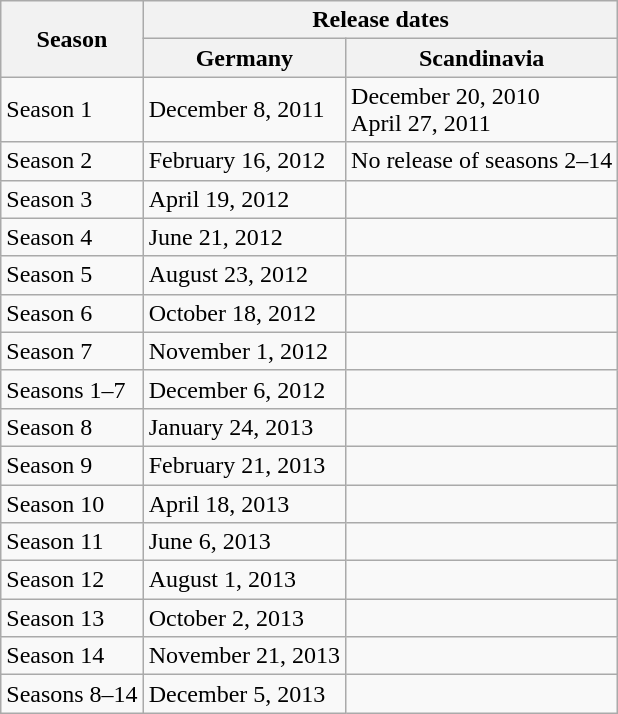<table class="wikitable">
<tr>
<th rowspan="2">Season</th>
<th colspan="2">Release dates</th>
</tr>
<tr>
<th>Germany</th>
<th>Scandinavia</th>
</tr>
<tr>
<td>Season 1</td>
<td>December 8, 2011</td>
<td>December 20, 2010<br>April 27, 2011</td>
</tr>
<tr>
<td>Season 2</td>
<td>February 16, 2012</td>
<td>No release of seasons 2–14</td>
</tr>
<tr>
<td>Season 3</td>
<td>April 19, 2012</td>
<td></td>
</tr>
<tr>
<td>Season 4</td>
<td>June 21, 2012</td>
<td></td>
</tr>
<tr>
<td>Season 5</td>
<td>August 23, 2012</td>
<td></td>
</tr>
<tr>
<td>Season 6</td>
<td>October 18, 2012</td>
<td></td>
</tr>
<tr>
<td>Season 7</td>
<td>November 1, 2012</td>
<td></td>
</tr>
<tr>
<td>Seasons 1–7</td>
<td>December 6, 2012</td>
<td></td>
</tr>
<tr>
<td>Season 8</td>
<td>January 24, 2013</td>
<td></td>
</tr>
<tr>
<td>Season 9</td>
<td>February 21, 2013</td>
<td></td>
</tr>
<tr>
<td>Season 10</td>
<td>April 18, 2013</td>
<td></td>
</tr>
<tr>
<td>Season 11</td>
<td>June 6, 2013</td>
<td></td>
</tr>
<tr>
<td>Season 12</td>
<td>August 1, 2013</td>
<td></td>
</tr>
<tr>
<td>Season 13</td>
<td>October 2, 2013</td>
<td></td>
</tr>
<tr>
<td>Season 14</td>
<td>November 21, 2013</td>
<td></td>
</tr>
<tr>
<td>Seasons 8–14</td>
<td>December 5, 2013</td>
</tr>
</table>
